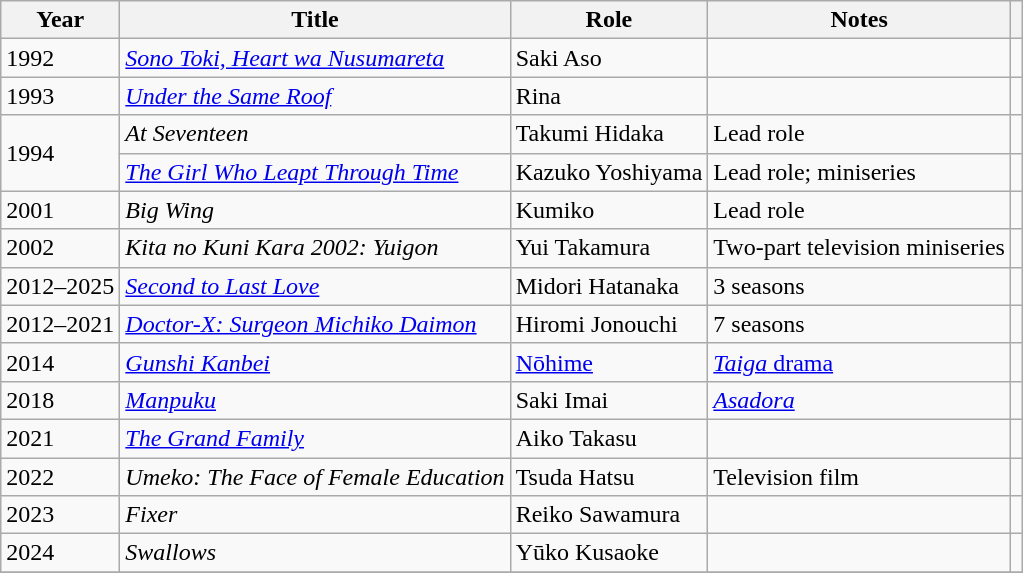<table class="wikitable sortable">
<tr>
<th>Year</th>
<th>Title</th>
<th>Role</th>
<th class="unsortable">Notes</th>
<th class="unsortable"></th>
</tr>
<tr>
<td>1992</td>
<td><em><a href='#'>Sono Toki, Heart wa Nusumareta</a></em></td>
<td>Saki Aso</td>
<td></td>
<td></td>
</tr>
<tr>
<td>1993</td>
<td><em><a href='#'>Under the Same Roof</a></em></td>
<td>Rina</td>
<td></td>
<td></td>
</tr>
<tr>
<td rowspan=2>1994</td>
<td><em>At Seventeen</em></td>
<td>Takumi Hidaka</td>
<td>Lead role</td>
<td></td>
</tr>
<tr>
<td><em><a href='#'>The Girl Who Leapt Through Time</a></em></td>
<td>Kazuko Yoshiyama</td>
<td>Lead role; miniseries</td>
<td></td>
</tr>
<tr>
<td>2001</td>
<td><em>Big Wing</em></td>
<td>Kumiko</td>
<td>Lead role</td>
<td></td>
</tr>
<tr>
<td>2002</td>
<td><em>Kita no Kuni Kara 2002: Yuigon</em></td>
<td>Yui Takamura</td>
<td>Two-part television miniseries</td>
<td></td>
</tr>
<tr>
<td>2012–2025</td>
<td><em><a href='#'>Second to Last Love</a></em></td>
<td>Midori Hatanaka</td>
<td>3 seasons</td>
<td></td>
</tr>
<tr>
<td>2012–2021</td>
<td><em><a href='#'>Doctor-X: Surgeon Michiko Daimon</a></em></td>
<td>Hiromi Jonouchi</td>
<td>7 seasons</td>
<td></td>
</tr>
<tr>
<td>2014</td>
<td><em><a href='#'>Gunshi Kanbei</a></em></td>
<td><a href='#'>Nōhime</a></td>
<td><a href='#'><em>Taiga</em> drama</a></td>
<td></td>
</tr>
<tr>
<td>2018</td>
<td><em><a href='#'>Manpuku</a></em></td>
<td>Saki Imai</td>
<td><em><a href='#'>Asadora</a></em></td>
<td></td>
</tr>
<tr>
<td>2021</td>
<td><em><a href='#'>The Grand Family</a></em></td>
<td>Aiko Takasu</td>
<td></td>
<td></td>
</tr>
<tr>
<td>2022</td>
<td><em>Umeko: The Face of Female Education</em></td>
<td>Tsuda Hatsu</td>
<td>Television film</td>
<td></td>
</tr>
<tr>
<td>2023</td>
<td><em>Fixer</em></td>
<td>Reiko Sawamura</td>
<td></td>
<td></td>
</tr>
<tr>
<td>2024</td>
<td><em>Swallows</em></td>
<td>Yūko Kusaoke</td>
<td></td>
<td></td>
</tr>
<tr>
</tr>
</table>
